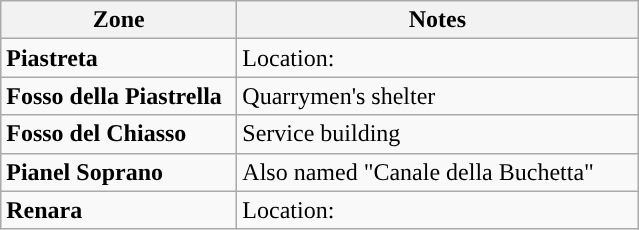<table class="wikitable sortable">
<tr>
<th width="150px">Zone</th>
<th width="260px">Notes</th>
</tr>
<tr>
<td><strong>Piastreta</strong></td>
<td>Location: </td>
</tr>
<tr>
<td><strong>Fosso della Piastrella</strong></td>
<td>Quarrymen's shelter</td>
</tr>
<tr>
<td><strong>Fosso del Chiasso</strong></td>
<td>Service building</td>
</tr>
<tr>
<td><strong>Pianel Soprano</strong></td>
<td>Also named "Canale della Buchetta"</td>
</tr>
<tr>
<td><strong>Renara</strong></td>
<td>Location: </td>
</tr>
</table>
